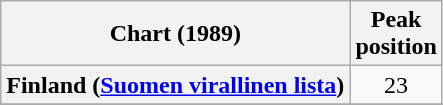<table class="wikitable sortable plainrowheaders" style="text-align:center">
<tr>
<th>Chart (1989)</th>
<th>Peak<br>position</th>
</tr>
<tr>
<th scope="row">Finland (<a href='#'>Suomen virallinen lista</a>)</th>
<td>23</td>
</tr>
<tr>
</tr>
</table>
